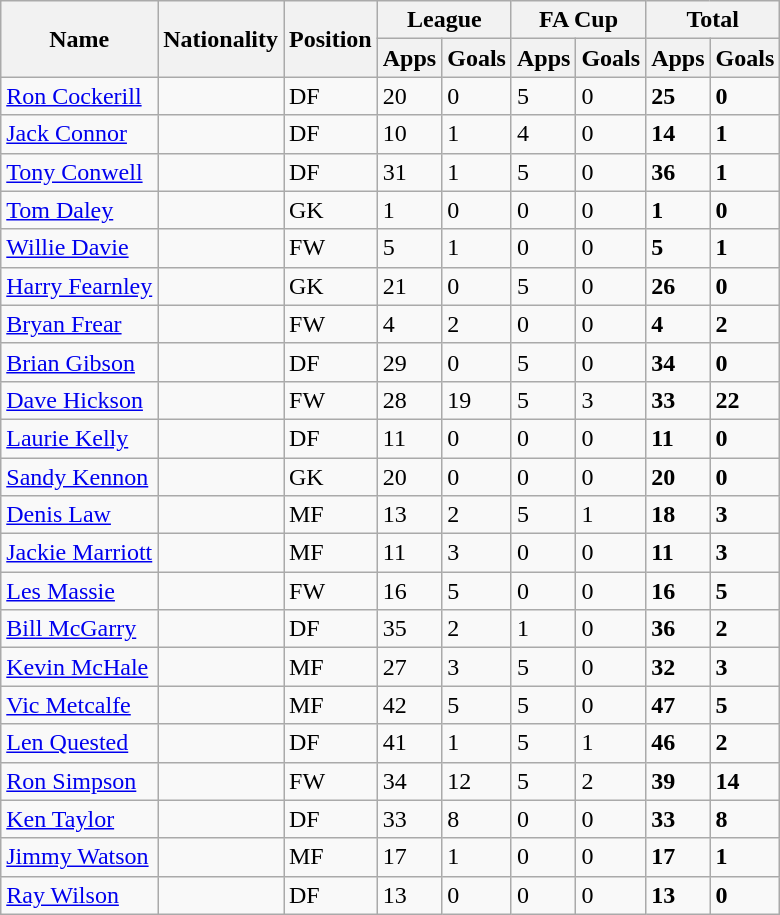<table class="wikitable sortable">
<tr>
<th scope=col rowspan=2>Name</th>
<th scope=col rowspan=2>Nationality</th>
<th scope=col rowspan=2>Position</th>
<th colspan=2>League</th>
<th colspan=2>FA Cup</th>
<th colspan=2>Total</th>
</tr>
<tr>
<th>Apps</th>
<th>Goals</th>
<th>Apps</th>
<th>Goals</th>
<th>Apps</th>
<th>Goals</th>
</tr>
<tr>
<td><a href='#'>Ron Cockerill</a></td>
<td></td>
<td>DF</td>
<td>20</td>
<td>0</td>
<td>5</td>
<td>0</td>
<td><strong>25</strong></td>
<td><strong>0</strong></td>
</tr>
<tr>
<td><a href='#'>Jack Connor</a></td>
<td></td>
<td>DF</td>
<td>10</td>
<td>1</td>
<td>4</td>
<td>0</td>
<td><strong>14</strong></td>
<td><strong>1</strong></td>
</tr>
<tr>
<td><a href='#'>Tony Conwell</a></td>
<td></td>
<td>DF</td>
<td>31</td>
<td>1</td>
<td>5</td>
<td>0</td>
<td><strong>36</strong></td>
<td><strong>1</strong></td>
</tr>
<tr>
<td><a href='#'>Tom Daley</a></td>
<td></td>
<td>GK</td>
<td>1</td>
<td>0</td>
<td>0</td>
<td>0</td>
<td><strong>1</strong></td>
<td><strong>0</strong></td>
</tr>
<tr>
<td><a href='#'>Willie Davie</a></td>
<td></td>
<td>FW</td>
<td>5</td>
<td>1</td>
<td>0</td>
<td>0</td>
<td><strong>5</strong></td>
<td><strong>1</strong></td>
</tr>
<tr>
<td><a href='#'>Harry Fearnley</a></td>
<td></td>
<td>GK</td>
<td>21</td>
<td>0</td>
<td>5</td>
<td>0</td>
<td><strong>26</strong></td>
<td><strong>0</strong></td>
</tr>
<tr>
<td><a href='#'>Bryan Frear</a></td>
<td></td>
<td>FW</td>
<td>4</td>
<td>2</td>
<td>0</td>
<td>0</td>
<td><strong>4</strong></td>
<td><strong>2</strong></td>
</tr>
<tr>
<td><a href='#'>Brian Gibson</a></td>
<td></td>
<td>DF</td>
<td>29</td>
<td>0</td>
<td>5</td>
<td>0</td>
<td><strong>34</strong></td>
<td><strong>0</strong></td>
</tr>
<tr>
<td><a href='#'>Dave Hickson</a></td>
<td></td>
<td>FW</td>
<td>28</td>
<td>19</td>
<td>5</td>
<td>3</td>
<td><strong>33</strong></td>
<td><strong>22</strong></td>
</tr>
<tr>
<td><a href='#'>Laurie Kelly</a></td>
<td></td>
<td>DF</td>
<td>11</td>
<td>0</td>
<td>0</td>
<td>0</td>
<td><strong>11</strong></td>
<td><strong>0</strong></td>
</tr>
<tr>
<td><a href='#'>Sandy Kennon</a></td>
<td></td>
<td>GK</td>
<td>20</td>
<td>0</td>
<td>0</td>
<td>0</td>
<td><strong>20</strong></td>
<td><strong>0</strong></td>
</tr>
<tr>
<td><a href='#'>Denis Law</a></td>
<td></td>
<td>MF</td>
<td>13</td>
<td>2</td>
<td>5</td>
<td>1</td>
<td><strong>18</strong></td>
<td><strong>3</strong></td>
</tr>
<tr>
<td><a href='#'>Jackie Marriott</a></td>
<td></td>
<td>MF</td>
<td>11</td>
<td>3</td>
<td>0</td>
<td>0</td>
<td><strong>11</strong></td>
<td><strong>3</strong></td>
</tr>
<tr>
<td><a href='#'>Les Massie</a></td>
<td></td>
<td>FW</td>
<td>16</td>
<td>5</td>
<td>0</td>
<td>0</td>
<td><strong>16</strong></td>
<td><strong>5</strong></td>
</tr>
<tr>
<td><a href='#'>Bill McGarry</a></td>
<td></td>
<td>DF</td>
<td>35</td>
<td>2</td>
<td>1</td>
<td>0</td>
<td><strong>36</strong></td>
<td><strong>2</strong></td>
</tr>
<tr>
<td><a href='#'>Kevin McHale</a></td>
<td></td>
<td>MF</td>
<td>27</td>
<td>3</td>
<td>5</td>
<td>0</td>
<td><strong>32</strong></td>
<td><strong>3</strong></td>
</tr>
<tr>
<td><a href='#'>Vic Metcalfe</a></td>
<td></td>
<td>MF</td>
<td>42</td>
<td>5</td>
<td>5</td>
<td>0</td>
<td><strong>47</strong></td>
<td><strong>5</strong></td>
</tr>
<tr>
<td><a href='#'>Len Quested</a></td>
<td></td>
<td>DF</td>
<td>41</td>
<td>1</td>
<td>5</td>
<td>1</td>
<td><strong>46</strong></td>
<td><strong>2</strong></td>
</tr>
<tr>
<td><a href='#'>Ron Simpson</a></td>
<td></td>
<td>FW</td>
<td>34</td>
<td>12</td>
<td>5</td>
<td>2</td>
<td><strong>39</strong></td>
<td><strong>14</strong></td>
</tr>
<tr>
<td><a href='#'>Ken Taylor</a></td>
<td></td>
<td>DF</td>
<td>33</td>
<td>8</td>
<td>0</td>
<td>0</td>
<td><strong>33</strong></td>
<td><strong>8</strong></td>
</tr>
<tr>
<td><a href='#'>Jimmy Watson</a></td>
<td></td>
<td>MF</td>
<td>17</td>
<td>1</td>
<td>0</td>
<td>0</td>
<td><strong>17</strong></td>
<td><strong>1</strong></td>
</tr>
<tr>
<td><a href='#'>Ray Wilson</a></td>
<td></td>
<td>DF</td>
<td>13</td>
<td>0</td>
<td>0</td>
<td>0</td>
<td><strong>13</strong></td>
<td><strong>0</strong></td>
</tr>
</table>
